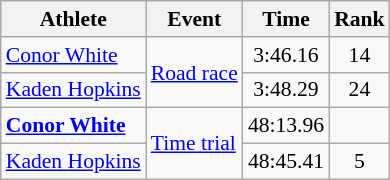<table class="wikitable" style="font-size:90%">
<tr>
<th>Athlete</th>
<th>Event</th>
<th>Time</th>
<th>Rank</th>
</tr>
<tr align=center>
<td align=left><a href='#'>Conor White</a></td>
<td align=left rowspan=2><a href='#'>Road race</a></td>
<td>3:46.16</td>
<td>14</td>
</tr>
<tr align=center>
<td align=left><a href='#'>Kaden Hopkins</a></td>
<td>3:48.29</td>
<td>24</td>
</tr>
<tr align=center>
<td align=left><strong><a href='#'>Conor White</a></strong></td>
<td align=left rowspan=2><a href='#'>Time trial</a></td>
<td>48:13.96</td>
<td></td>
</tr>
<tr align=center>
<td align=left><a href='#'>Kaden Hopkins</a></td>
<td>48:45.41</td>
<td>5</td>
</tr>
</table>
